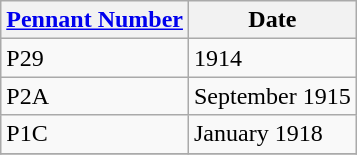<table class="wikitable" style="text-align:left">
<tr>
<th><a href='#'>Pennant Number</a></th>
<th>Date</th>
</tr>
<tr>
<td>P29</td>
<td>1914</td>
</tr>
<tr>
<td>P2A</td>
<td>September 1915</td>
</tr>
<tr>
<td>P1C</td>
<td>January 1918</td>
</tr>
<tr>
</tr>
</table>
